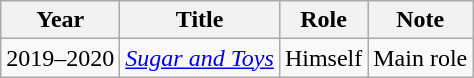<table class="wikitable sortable">
<tr>
<th>Year</th>
<th>Title</th>
<th>Role</th>
<th class="unsortable">Note</th>
</tr>
<tr>
<td>2019–2020</td>
<td><em><a href='#'>Sugar and Toys</a></em></td>
<td>Himself</td>
<td>Main role</td>
</tr>
</table>
